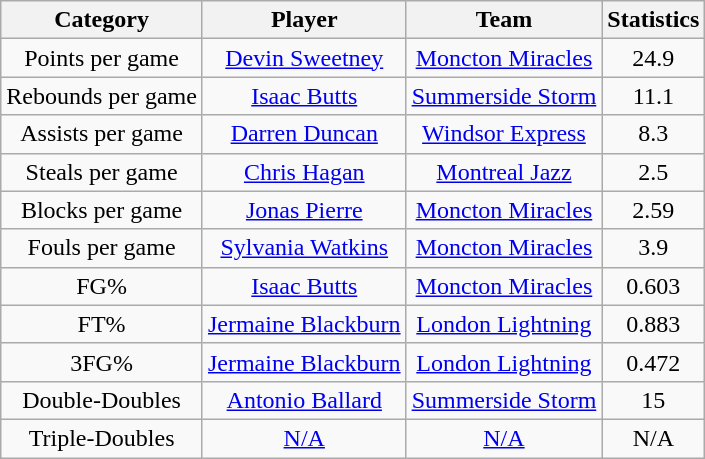<table class="wikitable" style="text-align:center">
<tr>
<th>Category</th>
<th>Player</th>
<th>Team</th>
<th>Statistics</th>
</tr>
<tr>
<td>Points per game</td>
<td><a href='#'>Devin Sweetney</a></td>
<td><a href='#'>Moncton Miracles</a></td>
<td>24.9</td>
</tr>
<tr>
<td>Rebounds per game</td>
<td><a href='#'>Isaac Butts</a></td>
<td><a href='#'>Summerside Storm</a></td>
<td>11.1</td>
</tr>
<tr>
<td>Assists per game</td>
<td><a href='#'>Darren Duncan</a></td>
<td><a href='#'>Windsor Express</a></td>
<td>8.3</td>
</tr>
<tr>
<td>Steals per game</td>
<td><a href='#'>Chris Hagan</a></td>
<td><a href='#'>Montreal Jazz</a></td>
<td>2.5</td>
</tr>
<tr>
<td>Blocks per game</td>
<td><a href='#'>Jonas Pierre</a></td>
<td><a href='#'>Moncton Miracles</a></td>
<td>2.59</td>
</tr>
<tr>
<td>Fouls per game</td>
<td><a href='#'>Sylvania Watkins</a></td>
<td><a href='#'>Moncton Miracles</a></td>
<td>3.9</td>
</tr>
<tr>
<td>FG%</td>
<td><a href='#'>Isaac Butts</a></td>
<td><a href='#'>Moncton Miracles</a></td>
<td>0.603</td>
</tr>
<tr>
<td>FT%</td>
<td><a href='#'>Jermaine Blackburn</a></td>
<td><a href='#'>London Lightning</a></td>
<td>0.883</td>
</tr>
<tr>
<td>3FG%</td>
<td><a href='#'>Jermaine Blackburn</a></td>
<td><a href='#'>London Lightning</a></td>
<td>0.472</td>
</tr>
<tr>
<td>Double-Doubles</td>
<td><a href='#'>Antonio Ballard</a></td>
<td><a href='#'>Summerside Storm</a></td>
<td>15</td>
</tr>
<tr>
<td>Triple-Doubles</td>
<td><a href='#'>N/A</a></td>
<td><a href='#'>N/A</a></td>
<td>N/A</td>
</tr>
</table>
